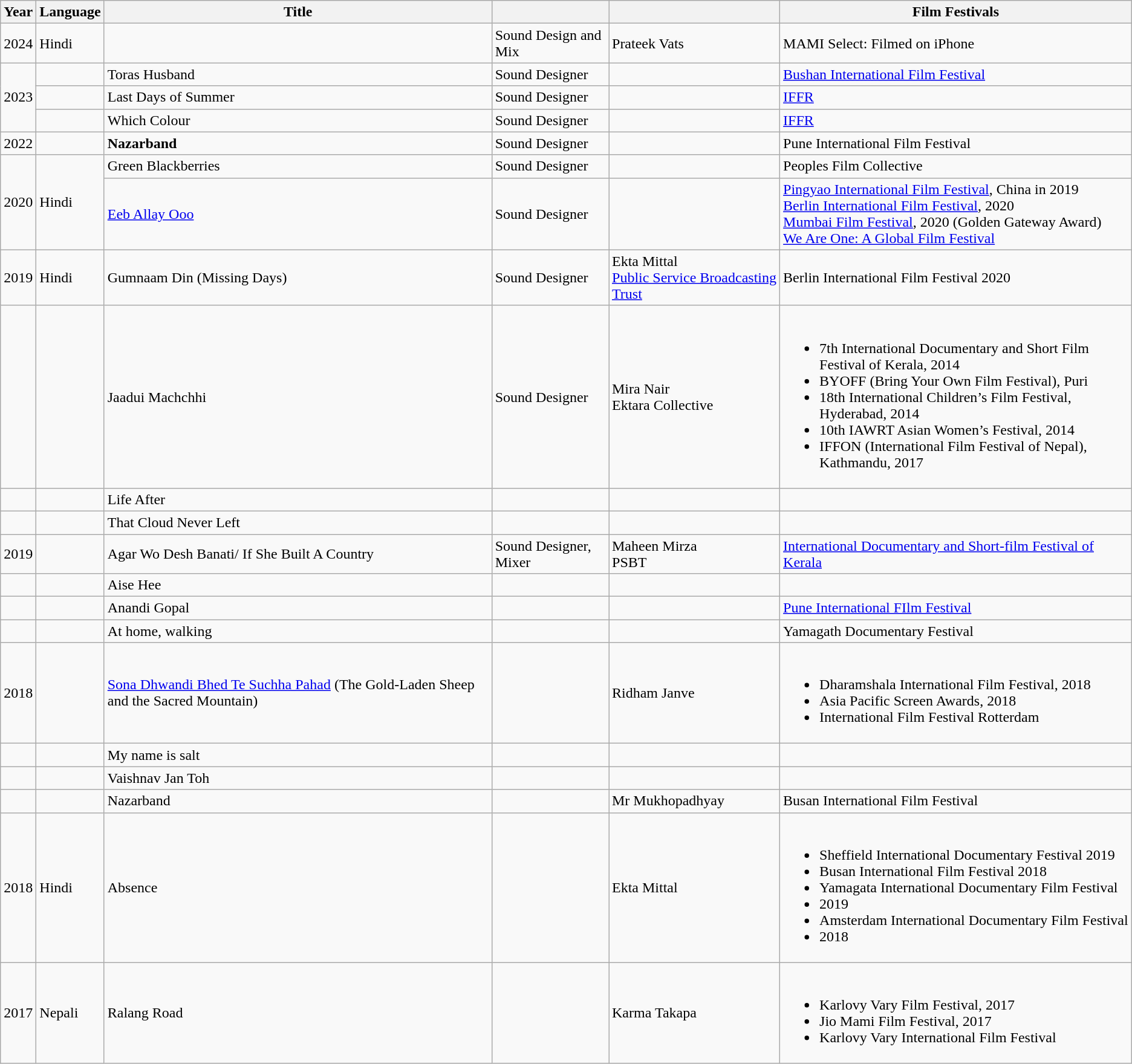<table class="wikitable">
<tr>
<th>Year</th>
<th>Language</th>
<th>Title</th>
<th></th>
<th></th>
<th>Film Festivals</th>
</tr>
<tr>
<td>2024</td>
<td>Hindi</td>
<td></td>
<td>Sound Design and Mix</td>
<td>Prateek Vats</td>
<td>MAMI Select: Filmed on iPhone</td>
</tr>
<tr>
<td rowspan="3">2023</td>
<td></td>
<td>Toras Husband</td>
<td>Sound Designer</td>
<td></td>
<td><a href='#'>Bushan International Film Festival</a></td>
</tr>
<tr>
<td></td>
<td>Last Days of Summer</td>
<td>Sound Designer</td>
<td></td>
<td><a href='#'>IFFR</a></td>
</tr>
<tr>
<td></td>
<td>Which Colour</td>
<td>Sound Designer</td>
<td></td>
<td><a href='#'>IFFR</a></td>
</tr>
<tr>
<td>2022</td>
<td></td>
<td><strong>Nazarband</strong></td>
<td>Sound Designer</td>
<td></td>
<td>Pune International Film Festival</td>
</tr>
<tr>
<td rowspan="2">2020</td>
<td rowspan="2">Hindi</td>
<td>Green Blackberries</td>
<td>Sound Designer</td>
<td></td>
<td>Peoples Film Collective</td>
</tr>
<tr>
<td><a href='#'>Eeb Allay Ooo</a></td>
<td>Sound Designer</td>
<td></td>
<td><a href='#'>Pingyao International Film Festival</a>, China in 2019<br><a href='#'>Berlin International Film Festival</a>, 2020<br><a href='#'>Mumbai Film Festival</a>, 2020 (Golden Gateway Award)<br><a href='#'>We Are One: A Global Film Festival</a></td>
</tr>
<tr>
<td>2019</td>
<td>Hindi</td>
<td>Gumnaam Din (Missing Days)</td>
<td>Sound Designer</td>
<td>Ekta Mittal<br><a href='#'>Public Service Broadcasting Trust</a></td>
<td>Berlin International Film Festival 2020</td>
</tr>
<tr>
<td></td>
<td></td>
<td>Jaadui Machchhi</td>
<td>Sound Designer</td>
<td>Mira Nair<br>Ektara Collective</td>
<td><br><ul><li>7th International Documentary and Short Film Festival of Kerala, 2014</li><li>BYOFF (Bring Your Own Film Festival), Puri</li><li>18th International Children’s Film Festival, Hyderabad, 2014</li><li>10th IAWRT Asian Women’s Festival, 2014</li><li>IFFON (International Film Festival of Nepal), Kathmandu, 2017</li></ul></td>
</tr>
<tr>
<td></td>
<td></td>
<td>Life After</td>
<td></td>
<td></td>
<td></td>
</tr>
<tr>
<td></td>
<td></td>
<td>That Cloud Never Left</td>
<td></td>
<td></td>
<td></td>
</tr>
<tr>
<td>2019</td>
<td></td>
<td>Agar Wo Desh Banati/ If She Built A Country</td>
<td>Sound Designer, Mixer</td>
<td>Maheen Mirza <br>PSBT</td>
<td><a href='#'>International Documentary and Short-film Festival of Kerala</a></td>
</tr>
<tr>
<td></td>
<td></td>
<td>Aise Hee </td>
<td></td>
<td></td>
<td></td>
</tr>
<tr>
<td></td>
<td></td>
<td>Anandi Gopal</td>
<td></td>
<td></td>
<td><a href='#'>Pune International FIlm Festival</a></td>
</tr>
<tr>
<td></td>
<td></td>
<td>At home, walking</td>
<td></td>
<td></td>
<td>Yamagath Documentary Festival</td>
</tr>
<tr>
<td>2018</td>
<td></td>
<td><a href='#'>Sona Dhwandi Bhed Te Suchha Pahad</a> (The Gold-Laden Sheep and the Sacred Mountain)</td>
<td></td>
<td>Ridham Janve</td>
<td><br><ul><li>Dharamshala International Film Festival, 2018</li><li>Asia Pacific Screen Awards, 2018</li><li>International Film Festival Rotterdam</li></ul></td>
</tr>
<tr>
<td></td>
<td></td>
<td>My name is salt</td>
<td></td>
<td></td>
<td></td>
</tr>
<tr>
<td></td>
<td></td>
<td>Vaishnav Jan Toh</td>
<td></td>
<td></td>
<td></td>
</tr>
<tr>
<td></td>
<td></td>
<td>Nazarband </td>
<td></td>
<td>Mr Mukhopadhyay</td>
<td>Busan International Film Festival </td>
</tr>
<tr>
<td>2018</td>
<td>Hindi</td>
<td>Absence</td>
<td></td>
<td>Ekta Mittal</td>
<td><br><ul><li>Sheffield International Documentary Festival 2019</li><li>Busan International Film Festival 2018</li><li>Yamagata International Documentary Film Festival</li><li>2019</li><li>Amsterdam International Documentary Film Festival</li><li>2018</li></ul></td>
</tr>
<tr>
<td>2017</td>
<td>Nepali</td>
<td>Ralang Road</td>
<td></td>
<td>Karma Takapa</td>
<td><br><ul><li>Karlovy Vary Film Festival, 2017</li><li>Jio Mami Film Festival, 2017</li><li>Karlovy Vary International Film Festival</li></ul></td>
</tr>
</table>
